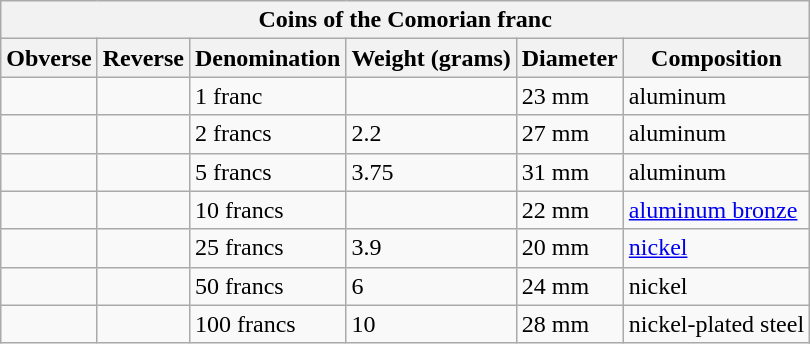<table class="wikitable">
<tr>
<th colspan=6>Coins of the Comorian franc</th>
</tr>
<tr>
<th>Obverse</th>
<th>Reverse</th>
<th>Denomination</th>
<th>Weight (grams)</th>
<th>Diameter</th>
<th>Composition</th>
</tr>
<tr>
<td></td>
<td></td>
<td>1 franc</td>
<td></td>
<td>23 mm</td>
<td>aluminum</td>
</tr>
<tr>
<td align=center></td>
<td align=center></td>
<td>2 francs</td>
<td>2.2</td>
<td>27 mm</td>
<td>aluminum</td>
</tr>
<tr>
<td align=center></td>
<td align=center></td>
<td>5 francs</td>
<td>3.75</td>
<td>31 mm</td>
<td>aluminum</td>
</tr>
<tr>
<td align=center></td>
<td align=center></td>
<td>10 francs</td>
<td></td>
<td>22 mm</td>
<td><a href='#'>aluminum bronze</a></td>
</tr>
<tr>
<td align=center></td>
<td align=center></td>
<td>25 francs</td>
<td>3.9</td>
<td>20 mm</td>
<td><a href='#'>nickel</a></td>
</tr>
<tr>
<td align=center></td>
<td align=center></td>
<td>50 francs</td>
<td>6</td>
<td>24 mm</td>
<td>nickel</td>
</tr>
<tr>
<td align=center></td>
<td align=center></td>
<td>100 francs</td>
<td>10</td>
<td>28 mm</td>
<td>nickel-plated steel</td>
</tr>
</table>
